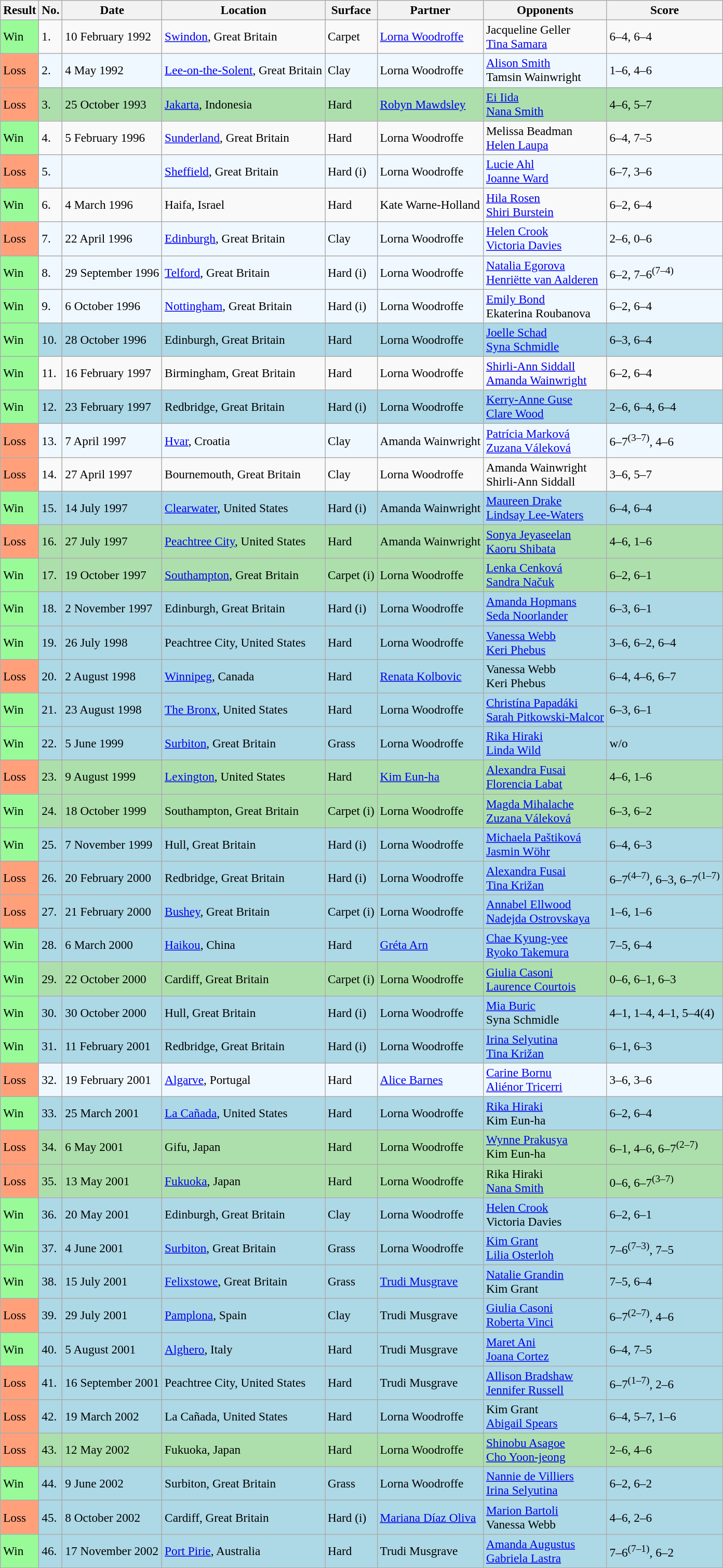<table class="sortable wikitable" style="font-size:97%;">
<tr>
<th>Result</th>
<th>No.</th>
<th>Date</th>
<th>Location</th>
<th>Surface</th>
<th>Partner</th>
<th>Opponents</th>
<th>Score</th>
</tr>
<tr>
<td style="background:#98fb98;">Win</td>
<td>1.</td>
<td>10 February 1992</td>
<td><a href='#'>Swindon</a>, Great Britain</td>
<td>Carpet</td>
<td> <a href='#'>Lorna Woodroffe</a></td>
<td> Jacqueline Geller <br>  <a href='#'>Tina Samara</a></td>
<td>6–4, 6–4</td>
</tr>
<tr style="background:#f0f8ff;">
<td style="background:#ffa07a;">Loss</td>
<td>2.</td>
<td>4 May 1992</td>
<td><a href='#'>Lee-on-the-Solent</a>, Great Britain</td>
<td>Clay</td>
<td> Lorna Woodroffe</td>
<td> <a href='#'>Alison Smith</a> <br>  Tamsin Wainwright</td>
<td>1–6, 4–6</td>
</tr>
<tr style="background:#addfad;">
<td style="background:#ffa07a;">Loss</td>
<td>3.</td>
<td>25 October 1993</td>
<td><a href='#'>Jakarta</a>, Indonesia</td>
<td>Hard</td>
<td> <a href='#'>Robyn Mawdsley</a></td>
<td> <a href='#'>Ei Iida</a> <br>  <a href='#'>Nana Smith</a></td>
<td>4–6, 5–7</td>
</tr>
<tr>
<td style="background:#98fb98;">Win</td>
<td>4.</td>
<td>5 February 1996</td>
<td><a href='#'>Sunderland</a>, Great Britain</td>
<td>Hard</td>
<td> Lorna Woodroffe</td>
<td> Melissa Beadman <br>  <a href='#'>Helen Laupa</a></td>
<td>6–4, 7–5</td>
</tr>
<tr style="background:#f0f8ff;">
<td style="background:#ffa07a;">Loss</td>
<td>5.</td>
<td></td>
<td><a href='#'>Sheffield</a>, Great Britain</td>
<td>Hard (i)</td>
<td> Lorna Woodroffe</td>
<td> <a href='#'>Lucie Ahl</a> <br>  <a href='#'>Joanne Ward</a></td>
<td>6–7, 3–6</td>
</tr>
<tr>
<td style="background:#98fb98;">Win</td>
<td>6.</td>
<td>4 March 1996</td>
<td>Haifa, Israel</td>
<td>Hard</td>
<td> Kate Warne-Holland</td>
<td> <a href='#'>Hila Rosen</a> <br>  <a href='#'>Shiri Burstein</a></td>
<td>6–2, 6–4</td>
</tr>
<tr style="background:#f0f8ff;">
<td style="background:#ffa07a;">Loss</td>
<td>7.</td>
<td>22 April 1996</td>
<td><a href='#'>Edinburgh</a>, Great Britain</td>
<td>Clay</td>
<td> Lorna Woodroffe</td>
<td> <a href='#'>Helen Crook</a>  <br>  <a href='#'>Victoria Davies</a></td>
<td>2–6, 0–6</td>
</tr>
<tr style="background:#f0f8ff;">
<td style="background:#98fb98;">Win</td>
<td>8.</td>
<td>29 September 1996</td>
<td><a href='#'>Telford</a>, Great Britain</td>
<td>Hard (i)</td>
<td> Lorna Woodroffe</td>
<td> <a href='#'>Natalia Egorova</a> <br>  <a href='#'>Henriëtte van Aalderen</a></td>
<td>6–2, 7–6<sup>(7–4)</sup></td>
</tr>
<tr style="background:#f0f8ff;">
<td style="background:#98fb98;">Win</td>
<td>9.</td>
<td>6 October 1996</td>
<td><a href='#'>Nottingham</a>, Great Britain</td>
<td>Hard (i)</td>
<td> Lorna Woodroffe</td>
<td> <a href='#'>Emily Bond</a> <br>  Ekaterina Roubanova</td>
<td>6–2, 6–4</td>
</tr>
<tr style="background:lightblue;">
<td style="background:#98fb98;">Win</td>
<td>10.</td>
<td>28 October 1996</td>
<td>Edinburgh, Great Britain</td>
<td>Hard</td>
<td> Lorna Woodroffe</td>
<td> <a href='#'>Joelle Schad</a> <br>  <a href='#'>Syna Schmidle</a></td>
<td>6–3, 6–4</td>
</tr>
<tr>
<td style="background:#98fb98;">Win</td>
<td>11.</td>
<td>16 February 1997</td>
<td>Birmingham, Great Britain</td>
<td>Hard</td>
<td> Lorna Woodroffe</td>
<td> <a href='#'>Shirli-Ann Siddall</a> <br>  <a href='#'>Amanda Wainwright</a></td>
<td>6–2, 6–4</td>
</tr>
<tr style="background:lightblue;">
<td style="background:#98fb98;">Win</td>
<td>12.</td>
<td>23 February 1997</td>
<td>Redbridge, Great Britain</td>
<td>Hard (i)</td>
<td> Lorna Woodroffe</td>
<td> <a href='#'>Kerry-Anne Guse</a> <br>  <a href='#'>Clare Wood</a></td>
<td>2–6, 6–4, 6–4</td>
</tr>
<tr style="background:#f0f8ff;">
<td style="background:#ffa07a;">Loss</td>
<td>13.</td>
<td>7 April 1997</td>
<td><a href='#'>Hvar</a>, Croatia</td>
<td>Clay</td>
<td> Amanda Wainwright</td>
<td> <a href='#'>Patrícia Marková</a> <br>  <a href='#'>Zuzana Váleková</a></td>
<td>6–7<sup>(3–7)</sup>, 4–6</td>
</tr>
<tr>
<td style="background:#ffa07a;">Loss</td>
<td>14.</td>
<td>27 April 1997</td>
<td>Bournemouth, Great Britain</td>
<td>Clay</td>
<td> Lorna Woodroffe</td>
<td> Amanda Wainwright <br>  Shirli-Ann Siddall</td>
<td>3–6, 5–7</td>
</tr>
<tr style="background:lightblue;">
<td style="background:#98fb98;">Win</td>
<td>15.</td>
<td>14 July 1997</td>
<td><a href='#'>Clearwater</a>, United States</td>
<td>Hard (i)</td>
<td> Amanda Wainwright</td>
<td> <a href='#'>Maureen Drake</a> <br>  <a href='#'>Lindsay Lee-Waters</a></td>
<td>6–4, 6–4</td>
</tr>
<tr style="background:#addfad;">
<td style="background:#ffa07a;">Loss</td>
<td>16.</td>
<td>27 July 1997</td>
<td><a href='#'>Peachtree City</a>, United States</td>
<td>Hard</td>
<td> Amanda Wainwright</td>
<td> <a href='#'>Sonya Jeyaseelan</a> <br>  <a href='#'>Kaoru Shibata</a></td>
<td>4–6, 1–6</td>
</tr>
<tr style="background:#addfad;">
<td style="background:#98fb98;">Win</td>
<td>17.</td>
<td>19 October 1997</td>
<td><a href='#'>Southampton</a>, Great Britain</td>
<td>Carpet (i)</td>
<td> Lorna Woodroffe</td>
<td> <a href='#'>Lenka Cenková</a> <br>  <a href='#'>Sandra Načuk</a></td>
<td>6–2, 6–1</td>
</tr>
<tr style="background:lightblue;">
<td style="background:#98fb98;">Win</td>
<td>18.</td>
<td>2 November 1997</td>
<td>Edinburgh, Great Britain</td>
<td>Hard (i)</td>
<td> Lorna Woodroffe</td>
<td> <a href='#'>Amanda Hopmans</a> <br>  <a href='#'>Seda Noorlander</a></td>
<td>6–3, 6–1</td>
</tr>
<tr style="background:lightblue;">
<td style="background:#98fb98;">Win</td>
<td>19.</td>
<td>26 July 1998</td>
<td>Peachtree City, United States</td>
<td>Hard</td>
<td> Lorna Woodroffe</td>
<td> <a href='#'>Vanessa Webb</a> <br>  <a href='#'>Keri Phebus</a></td>
<td>3–6, 6–2, 6–4</td>
</tr>
<tr style="background:lightblue;">
<td style="background:#ffa07a;">Loss</td>
<td>20.</td>
<td>2 August 1998</td>
<td><a href='#'>Winnipeg</a>, Canada</td>
<td>Hard</td>
<td> <a href='#'>Renata Kolbovic</a></td>
<td> Vanessa Webb <br>  Keri Phebus</td>
<td>6–4, 4–6, 6–7</td>
</tr>
<tr style="background:lightblue;">
<td style="background:#98fb98;">Win</td>
<td>21.</td>
<td>23 August 1998</td>
<td><a href='#'>The Bronx</a>, United States</td>
<td>Hard</td>
<td> Lorna Woodroffe</td>
<td> <a href='#'>Christína Papadáki</a> <br>  <a href='#'>Sarah Pitkowski-Malcor</a></td>
<td>6–3, 6–1</td>
</tr>
<tr style="background:lightblue;">
<td style="background:#98fb98;">Win</td>
<td>22.</td>
<td>5 June 1999</td>
<td><a href='#'>Surbiton</a>, Great Britain</td>
<td>Grass</td>
<td> Lorna Woodroffe</td>
<td> <a href='#'>Rika Hiraki</a> <br>  <a href='#'>Linda Wild</a></td>
<td>w/o</td>
</tr>
<tr style="background:#addfad;">
<td style="background:#ffa07a;">Loss</td>
<td>23.</td>
<td>9 August 1999</td>
<td><a href='#'>Lexington</a>, United States</td>
<td>Hard</td>
<td> <a href='#'>Kim Eun-ha</a></td>
<td> <a href='#'>Alexandra Fusai</a> <br>  <a href='#'>Florencia Labat</a></td>
<td>4–6, 1–6</td>
</tr>
<tr style="background:#addfad;">
<td style="background:#98fb98;">Win</td>
<td>24.</td>
<td>18 October 1999</td>
<td>Southampton, Great Britain</td>
<td>Carpet (i)</td>
<td> Lorna Woodroffe</td>
<td> <a href='#'>Magda Mihalache</a> <br>  <a href='#'>Zuzana Váleková</a></td>
<td>6–3, 6–2</td>
</tr>
<tr style="background:lightblue;">
<td style="background:#98fb98;">Win</td>
<td>25.</td>
<td>7 November 1999</td>
<td>Hull, Great Britain</td>
<td>Hard (i)</td>
<td> Lorna Woodroffe</td>
<td> <a href='#'>Michaela Paštiková</a> <br>  <a href='#'>Jasmin Wöhr</a></td>
<td>6–4, 6–3</td>
</tr>
<tr style="background:lightblue;">
<td style="background:#ffa07a;">Loss</td>
<td>26.</td>
<td>20 February 2000</td>
<td>Redbridge, Great Britain</td>
<td>Hard (i)</td>
<td> Lorna Woodroffe</td>
<td> <a href='#'>Alexandra Fusai</a> <br>  <a href='#'>Tina Križan</a></td>
<td>6–7<sup>(4–7)</sup>, 6–3, 6–7<sup>(1–7)</sup></td>
</tr>
<tr style="background:lightblue;">
<td style="background:#ffa07a;">Loss</td>
<td>27.</td>
<td>21 February 2000</td>
<td><a href='#'>Bushey</a>, Great Britain</td>
<td>Carpet (i)</td>
<td> Lorna Woodroffe</td>
<td> <a href='#'>Annabel Ellwood</a> <br>  <a href='#'>Nadejda Ostrovskaya</a></td>
<td>1–6, 1–6</td>
</tr>
<tr style="background:lightblue;">
<td style="background:#98fb98;">Win</td>
<td>28.</td>
<td>6 March 2000</td>
<td><a href='#'>Haikou</a>, China</td>
<td>Hard</td>
<td> <a href='#'>Gréta Arn</a></td>
<td> <a href='#'>Chae Kyung-yee</a> <br>  <a href='#'>Ryoko Takemura</a></td>
<td>7–5, 6–4</td>
</tr>
<tr style="background:#addfad;">
<td style="background:#98fb98;">Win</td>
<td>29.</td>
<td>22 October 2000</td>
<td>Cardiff, Great Britain</td>
<td>Carpet (i)</td>
<td> Lorna Woodroffe</td>
<td> <a href='#'>Giulia Casoni</a> <br>  <a href='#'>Laurence Courtois</a></td>
<td>0–6, 6–1, 6–3</td>
</tr>
<tr style="background:lightblue;">
<td style="background:#98fb98;">Win</td>
<td>30.</td>
<td>30 October 2000</td>
<td>Hull, Great Britain</td>
<td>Hard (i)</td>
<td> Lorna Woodroffe</td>
<td> <a href='#'>Mia Buric</a> <br>  Syna Schmidle</td>
<td>4–1, 1–4, 4–1, 5–4(4)</td>
</tr>
<tr style="background:lightblue;">
<td style="background:#98fb98;">Win</td>
<td>31.</td>
<td>11 February 2001</td>
<td>Redbridge, Great Britain</td>
<td>Hard (i)</td>
<td> Lorna Woodroffe</td>
<td> <a href='#'>Irina Selyutina</a> <br>  <a href='#'>Tina Križan</a></td>
<td>6–1, 6–3</td>
</tr>
<tr style="background:#f0f8ff;">
<td style="background:#ffa07a;">Loss</td>
<td>32.</td>
<td>19 February 2001</td>
<td><a href='#'>Algarve</a>, Portugal</td>
<td>Hard</td>
<td> <a href='#'>Alice Barnes</a></td>
<td> <a href='#'>Carine Bornu</a> <br>  <a href='#'>Aliénor Tricerri</a></td>
<td>3–6, 3–6</td>
</tr>
<tr style="background:lightblue;">
<td style="background:#98fb98;">Win</td>
<td>33.</td>
<td>25 March 2001</td>
<td><a href='#'>La Cañada</a>, United States</td>
<td>Hard</td>
<td> Lorna Woodroffe</td>
<td> <a href='#'>Rika Hiraki</a> <br>  Kim Eun-ha</td>
<td>6–2, 6–4</td>
</tr>
<tr style="background:#addfad;">
<td style="background:#ffa07a;">Loss</td>
<td>34.</td>
<td>6 May 2001</td>
<td>Gifu, Japan</td>
<td>Hard</td>
<td> Lorna Woodroffe</td>
<td> <a href='#'>Wynne Prakusya</a> <br>  Kim Eun-ha</td>
<td>6–1, 4–6, 6–7<sup>(2–7)</sup></td>
</tr>
<tr style="background:#addfad;">
<td style="background:#ffa07a;">Loss</td>
<td>35.</td>
<td>13 May 2001</td>
<td><a href='#'>Fukuoka</a>, Japan</td>
<td>Hard</td>
<td> Lorna Woodroffe</td>
<td> Rika Hiraki <br>  <a href='#'>Nana Smith</a></td>
<td>0–6, 6–7<sup>(3–7)</sup></td>
</tr>
<tr style="background:lightblue;">
<td style="background:#98fb98;">Win</td>
<td>36.</td>
<td>20 May 2001</td>
<td>Edinburgh, Great Britain</td>
<td>Clay</td>
<td> Lorna Woodroffe</td>
<td> <a href='#'>Helen Crook</a> <br>  Victoria Davies</td>
<td>6–2, 6–1</td>
</tr>
<tr style="background:lightblue;">
<td style="background:#98fb98;">Win</td>
<td>37.</td>
<td>4 June 2001</td>
<td><a href='#'>Surbiton</a>, Great Britain</td>
<td>Grass</td>
<td> Lorna Woodroffe</td>
<td> <a href='#'>Kim Grant</a> <br>  <a href='#'>Lilia Osterloh</a></td>
<td>7–6<sup>(7–3)</sup>, 7–5</td>
</tr>
<tr style="background:lightblue;">
<td style="background:#98fb98;">Win</td>
<td>38.</td>
<td>15 July 2001</td>
<td><a href='#'>Felixstowe</a>, Great Britain</td>
<td>Grass</td>
<td> <a href='#'>Trudi Musgrave</a></td>
<td> <a href='#'>Natalie Grandin</a> <br>  Kim Grant</td>
<td>7–5, 6–4</td>
</tr>
<tr style="background:lightblue;">
<td style="background:#ffa07a;">Loss</td>
<td>39.</td>
<td>29 July 2001</td>
<td><a href='#'>Pamplona</a>, Spain</td>
<td>Clay</td>
<td> Trudi Musgrave</td>
<td> <a href='#'>Giulia Casoni</a> <br>  <a href='#'>Roberta Vinci</a></td>
<td>6–7<sup>(2–7)</sup>, 4–6</td>
</tr>
<tr style="background:lightblue;">
<td style="background:#98fb98;">Win</td>
<td>40.</td>
<td>5 August 2001</td>
<td><a href='#'>Alghero</a>, Italy</td>
<td>Hard</td>
<td> Trudi Musgrave</td>
<td> <a href='#'>Maret Ani</a> <br>  <a href='#'>Joana Cortez</a></td>
<td>6–4, 7–5</td>
</tr>
<tr style="background:lightblue;">
<td style="background:#ffa07a;">Loss</td>
<td>41.</td>
<td>16 September 2001</td>
<td>Peachtree City, United States</td>
<td>Hard</td>
<td> Trudi Musgrave</td>
<td> <a href='#'>Allison Bradshaw</a> <br>  <a href='#'>Jennifer Russell</a></td>
<td>6–7<sup>(1–7)</sup>, 2–6</td>
</tr>
<tr style="background:lightblue;">
<td style="background:#ffa07a;">Loss</td>
<td>42.</td>
<td>19 March 2002</td>
<td>La Cañada, United States</td>
<td>Hard</td>
<td> Lorna Woodroffe</td>
<td> Kim Grant <br>  <a href='#'>Abigail Spears</a></td>
<td>6–4, 5–7, 1–6</td>
</tr>
<tr style="background:#addfad;">
<td style="background:#ffa07a;">Loss</td>
<td>43.</td>
<td>12 May 2002</td>
<td>Fukuoka, Japan</td>
<td>Hard</td>
<td> Lorna Woodroffe</td>
<td> <a href='#'>Shinobu Asagoe</a> <br>  <a href='#'>Cho Yoon-jeong</a></td>
<td>2–6, 4–6</td>
</tr>
<tr style="background:lightblue;">
<td style="background:#98fb98;">Win</td>
<td>44.</td>
<td>9 June 2002</td>
<td>Surbiton, Great Britain</td>
<td>Grass</td>
<td> Lorna Woodroffe</td>
<td> <a href='#'>Nannie de Villiers</a> <br>  <a href='#'>Irina Selyutina</a></td>
<td>6–2, 6–2</td>
</tr>
<tr style="background:lightblue;">
<td style="background:#ffa07a;">Loss</td>
<td>45.</td>
<td>8 October 2002</td>
<td>Cardiff, Great Britain</td>
<td>Hard (i)</td>
<td> <a href='#'>Mariana Díaz Oliva</a></td>
<td> <a href='#'>Marion Bartoli</a> <br>  Vanessa Webb</td>
<td>4–6, 2–6</td>
</tr>
<tr style="background:lightblue;">
<td style="background:#98fb98;">Win</td>
<td>46.</td>
<td>17 November 2002</td>
<td><a href='#'>Port Pirie</a>, Australia</td>
<td>Hard</td>
<td> Trudi Musgrave</td>
<td> <a href='#'>Amanda Augustus</a> <br>  <a href='#'>Gabriela Lastra</a></td>
<td>7–6<sup>(7–1)</sup>, 6–2</td>
</tr>
</table>
